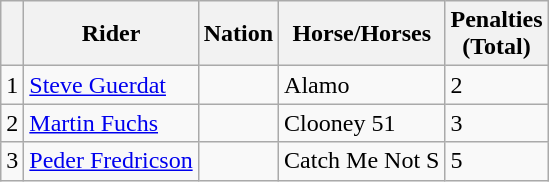<table class="wikitable">
<tr>
<th></th>
<th>Rider</th>
<th>Nation</th>
<th>Horse/Horses</th>
<th>Penalties<br>(Total)</th>
</tr>
<tr>
<td>1</td>
<td><a href='#'>Steve Guerdat</a></td>
<td></td>
<td>Alamo</td>
<td>2</td>
</tr>
<tr>
<td>2</td>
<td><a href='#'>Martin Fuchs</a></td>
<td></td>
<td>Clooney 51</td>
<td>3</td>
</tr>
<tr>
<td>3</td>
<td><a href='#'>Peder Fredricson</a></td>
<td></td>
<td>Catch Me Not S</td>
<td>5</td>
</tr>
</table>
